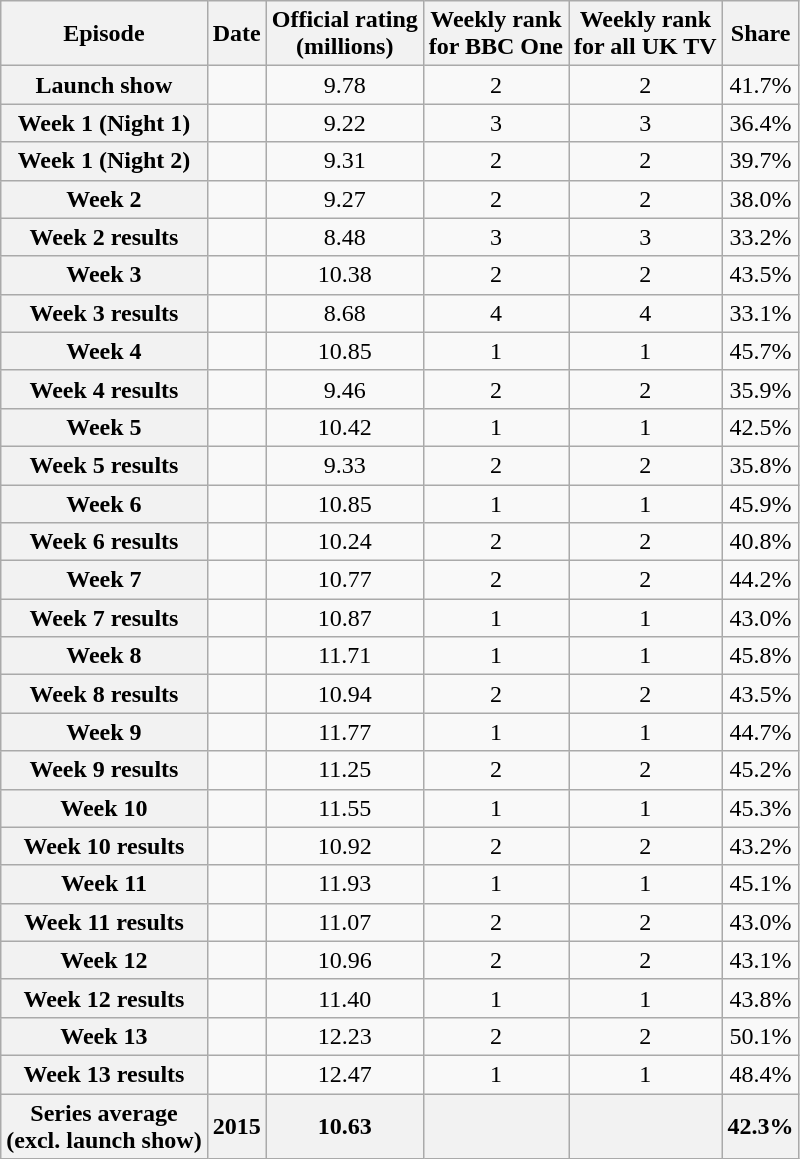<table class="wikitable sortable" style="text-align:center">
<tr>
<th scope="col">Episode</th>
<th scope="col">Date</th>
<th scope="col">Official rating<br>(millions)</th>
<th scope="col">Weekly rank<br>for BBC One</th>
<th scope="col">Weekly rank<br>for all UK TV</th>
<th scope="col">Share</th>
</tr>
<tr>
<th scope="row">Launch show</th>
<td></td>
<td>9.78</td>
<td>2</td>
<td>2</td>
<td>41.7%</td>
</tr>
<tr>
<th scope="row">Week 1 (Night 1)</th>
<td></td>
<td>9.22</td>
<td>3</td>
<td>3</td>
<td>36.4%</td>
</tr>
<tr>
<th scope="row">Week 1 (Night 2)</th>
<td></td>
<td>9.31</td>
<td>2</td>
<td>2</td>
<td>39.7%</td>
</tr>
<tr>
<th scope="row">Week 2</th>
<td></td>
<td>9.27</td>
<td>2</td>
<td>2</td>
<td>38.0%</td>
</tr>
<tr>
<th scope="row">Week 2 results</th>
<td></td>
<td>8.48</td>
<td>3</td>
<td>3</td>
<td>33.2%</td>
</tr>
<tr>
<th scope="row">Week 3</th>
<td></td>
<td>10.38</td>
<td>2</td>
<td>2</td>
<td>43.5%</td>
</tr>
<tr>
<th scope="row">Week 3 results</th>
<td></td>
<td>8.68</td>
<td>4</td>
<td>4</td>
<td>33.1%</td>
</tr>
<tr>
<th scope="row">Week 4</th>
<td></td>
<td>10.85</td>
<td>1</td>
<td>1</td>
<td>45.7%</td>
</tr>
<tr>
<th scope="row">Week 4 results</th>
<td></td>
<td>9.46</td>
<td>2</td>
<td>2</td>
<td>35.9%</td>
</tr>
<tr>
<th scope="row">Week 5</th>
<td></td>
<td>10.42</td>
<td>1</td>
<td>1</td>
<td>42.5%</td>
</tr>
<tr>
<th scope="row">Week 5 results</th>
<td></td>
<td>9.33</td>
<td>2</td>
<td>2</td>
<td>35.8%</td>
</tr>
<tr>
<th scope="row">Week 6</th>
<td></td>
<td>10.85</td>
<td>1</td>
<td>1</td>
<td>45.9%</td>
</tr>
<tr>
<th scope="row">Week 6 results</th>
<td></td>
<td>10.24</td>
<td>2</td>
<td>2</td>
<td>40.8%</td>
</tr>
<tr>
<th scope="row">Week 7</th>
<td></td>
<td>10.77</td>
<td>2</td>
<td>2</td>
<td>44.2%</td>
</tr>
<tr>
<th scope="row">Week 7 results</th>
<td></td>
<td>10.87</td>
<td>1</td>
<td>1</td>
<td>43.0%</td>
</tr>
<tr>
<th scope="row">Week 8</th>
<td></td>
<td>11.71</td>
<td>1</td>
<td>1</td>
<td>45.8%</td>
</tr>
<tr>
<th scope="row">Week 8 results</th>
<td></td>
<td>10.94</td>
<td>2</td>
<td>2</td>
<td>43.5%</td>
</tr>
<tr>
<th scope="row">Week 9</th>
<td></td>
<td>11.77</td>
<td>1</td>
<td>1</td>
<td>44.7%</td>
</tr>
<tr>
<th scope="row">Week 9 results</th>
<td></td>
<td>11.25</td>
<td>2</td>
<td>2</td>
<td>45.2%</td>
</tr>
<tr>
<th scope="row">Week 10</th>
<td></td>
<td>11.55</td>
<td>1</td>
<td>1</td>
<td>45.3%</td>
</tr>
<tr>
<th scope="row">Week 10 results</th>
<td></td>
<td>10.92</td>
<td>2</td>
<td>2</td>
<td>43.2%</td>
</tr>
<tr>
<th scope="row">Week 11</th>
<td></td>
<td>11.93</td>
<td>1</td>
<td>1</td>
<td>45.1%</td>
</tr>
<tr>
<th scope="row">Week 11 results</th>
<td></td>
<td>11.07</td>
<td>2</td>
<td>2</td>
<td>43.0%</td>
</tr>
<tr>
<th scope="row">Week 12</th>
<td></td>
<td>10.96</td>
<td>2</td>
<td>2</td>
<td>43.1%</td>
</tr>
<tr>
<th scope="row">Week 12 results</th>
<td></td>
<td>11.40</td>
<td>1</td>
<td>1</td>
<td>43.8%</td>
</tr>
<tr>
<th scope="row">Week 13</th>
<td></td>
<td>12.23</td>
<td>2</td>
<td>2</td>
<td>50.1%</td>
</tr>
<tr>
<th scope="row">Week 13 results</th>
<td></td>
<td>12.47</td>
<td>1</td>
<td>1</td>
<td>48.4%</td>
</tr>
<tr>
<th>Series average<br>(excl. launch show)</th>
<th>2015</th>
<th>10.63</th>
<th></th>
<th></th>
<th>42.3%</th>
</tr>
</table>
